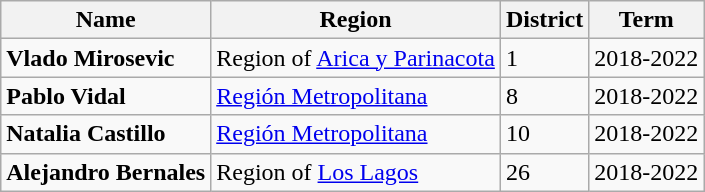<table class="wikitable">
<tr>
<th>Name</th>
<th>Region</th>
<th>District</th>
<th>Term</th>
</tr>
<tr>
<td><strong>Vlado Mirosevic</strong></td>
<td>Region of <a href='#'>Arica y Parinacota</a></td>
<td>1</td>
<td>2018-2022</td>
</tr>
<tr>
<td><strong>Pablo Vidal</strong></td>
<td><a href='#'>Región Metropolitana</a></td>
<td>8</td>
<td>2018-2022</td>
</tr>
<tr>
<td><strong>Natalia Castillo</strong></td>
<td><a href='#'>Región Metropolitana</a></td>
<td>10</td>
<td>2018-2022</td>
</tr>
<tr>
<td><strong>Alejandro Bernales</strong></td>
<td>Region of <a href='#'>Los Lagos</a></td>
<td>26</td>
<td>2018-2022</td>
</tr>
</table>
